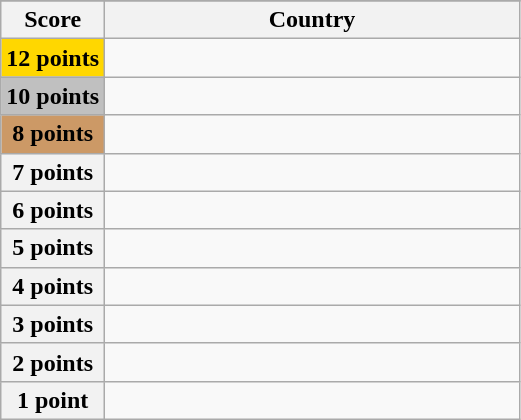<table class="wikitable">
<tr>
</tr>
<tr>
<th scope="col" width="20%">Score</th>
<th scope="col">Country</th>
</tr>
<tr>
<th scope="row" style="background:gold">12 points</th>
<td></td>
</tr>
<tr>
<th scope="row" style="background:silver">10 points</th>
<td></td>
</tr>
<tr>
<th scope="row" style="background:#CC9966">8 points</th>
<td></td>
</tr>
<tr>
<th scope="row">7 points</th>
<td></td>
</tr>
<tr>
<th scope="row">6 points</th>
<td></td>
</tr>
<tr>
<th scope="row">5 points</th>
<td></td>
</tr>
<tr>
<th scope="row">4 points</th>
<td></td>
</tr>
<tr>
<th scope="row">3 points</th>
<td></td>
</tr>
<tr>
<th scope="row">2 points</th>
<td></td>
</tr>
<tr>
<th scope="row">1 point</th>
<td></td>
</tr>
</table>
